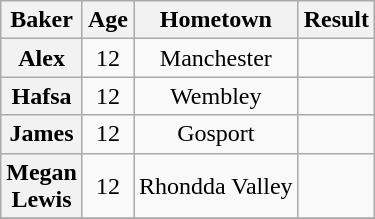<table class="wikitable sortable" style="display:inline-table; text-align:center">
<tr>
<th scope="col">Baker</th>
<th scope="col">Age</th>
<th scope="col">Hometown</th>
<th scope="col">Result</th>
</tr>
<tr>
<th scope="row">Alex</th>
<td>12</td>
<td>Manchester</td>
<td></td>
</tr>
<tr>
<th scope="row">Hafsa</th>
<td>12</td>
<td>Wembley</td>
<td></td>
</tr>
<tr>
<th scope="row">James</th>
<td>12</td>
<td>Gosport</td>
<td></td>
</tr>
<tr>
<th scope="row">Megan<br>Lewis</th>
<td>12</td>
<td>Rhondda Valley</td>
<td></td>
</tr>
<tr>
</tr>
</table>
